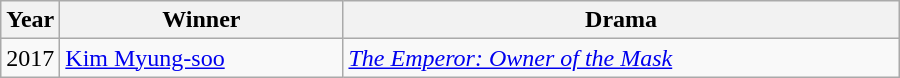<table class="wikitable" style="width:600px">
<tr>
<th width=10>Year</th>
<th>Winner</th>
<th>Drama</th>
</tr>
<tr>
<td>2017</td>
<td><a href='#'>Kim Myung-soo</a></td>
<td><em><a href='#'>The Emperor: Owner of the Mask</a></em></td>
</tr>
</table>
